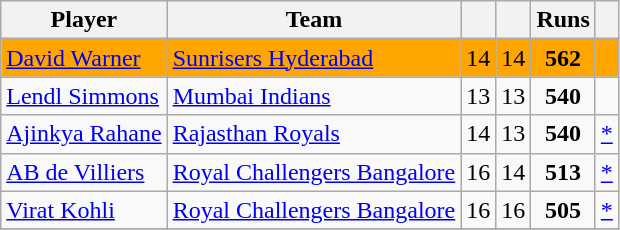<table class="wikitable" style="text-align: center;">
<tr>
<th>Player</th>
<th>Team</th>
<th></th>
<th></th>
<th>Runs</th>
<th></th>
</tr>
<tr style="background: orange;">
<td style="text-align:left"><a href='#'>David Warner</a></td>
<td style="text-align:left"><a href='#'>Sunrisers Hyderabad</a></td>
<td>14</td>
<td>14</td>
<td><strong>562</strong></td>
<td><a href='#'></a></td>
</tr>
<tr>
<td style="text-align:left"><a href='#'>Lendl Simmons</a></td>
<td style="text-align:left"><a href='#'>Mumbai Indians</a></td>
<td>13</td>
<td>13</td>
<td><strong>540</strong></td>
<td><a href='#'></a></td>
</tr>
<tr>
<td style="text-align:left"><a href='#'>Ajinkya Rahane</a></td>
<td style="text-align:left"><a href='#'>Rajasthan Royals</a></td>
<td>14</td>
<td>13</td>
<td><strong>540</strong></td>
<td><a href='#'></a><a href='#'>*</a></td>
</tr>
<tr>
<td style="text-align:left"><a href='#'>AB de Villiers</a></td>
<td style="text-align:left"><a href='#'>Royal Challengers Bangalore</a></td>
<td>16</td>
<td>14</td>
<td><strong>513</strong></td>
<td><a href='#'></a><a href='#'>*</a></td>
</tr>
<tr>
<td style="text-align:left"><a href='#'>Virat Kohli</a></td>
<td style="text-align:left"><a href='#'>Royal Challengers Bangalore</a></td>
<td>16</td>
<td>16</td>
<td><strong>505</strong></td>
<td><a href='#'></a><a href='#'>*</a></td>
</tr>
<tr>
</tr>
</table>
